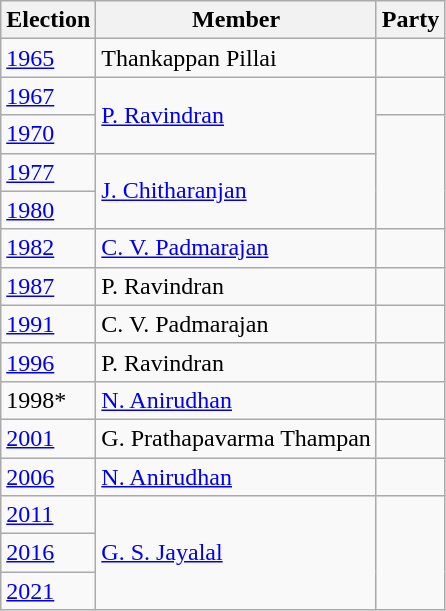<table class="wikitable sortable">
<tr>
<th>Election</th>
<th>Member</th>
<th colspan="2">Party</th>
</tr>
<tr>
<td><a href='#'>1965</a></td>
<td>Thankappan Pillai</td>
<td></td>
</tr>
<tr>
<td><a href='#'>1967</a></td>
<td rowspan="2"><a href='#'>P. Ravindran</a></td>
<td></td>
</tr>
<tr>
<td><a href='#'>1970</a></td>
</tr>
<tr>
<td><a href='#'>1977</a></td>
<td rowspan="2"><a href='#'>J. Chitharanjan</a></td>
</tr>
<tr>
<td><a href='#'>1980</a></td>
</tr>
<tr>
<td><a href='#'>1982</a></td>
<td><a href='#'>C. V. Padmarajan</a></td>
<td></td>
</tr>
<tr>
<td><a href='#'>1987</a></td>
<td>P. Ravindran</td>
<td></td>
</tr>
<tr>
<td><a href='#'>1991</a></td>
<td>C. V. Padmarajan</td>
<td></td>
</tr>
<tr>
<td><a href='#'>1996</a></td>
<td>P. Ravindran</td>
<td></td>
</tr>
<tr>
<td>1998*</td>
<td><a href='#'>N. Anirudhan</a></td>
</tr>
<tr>
<td><a href='#'>2001</a></td>
<td>G. Prathapavarma Thampan</td>
<td></td>
</tr>
<tr>
<td><a href='#'>2006</a></td>
<td><a href='#'>N. Anirudhan</a></td>
<td></td>
</tr>
<tr>
<td><a href='#'>2011</a></td>
<td rowspan="3"><a href='#'>G. S. Jayalal</a></td>
</tr>
<tr>
<td><a href='#'>2016</a></td>
</tr>
<tr>
<td><a href='#'>2021</a></td>
</tr>
</table>
